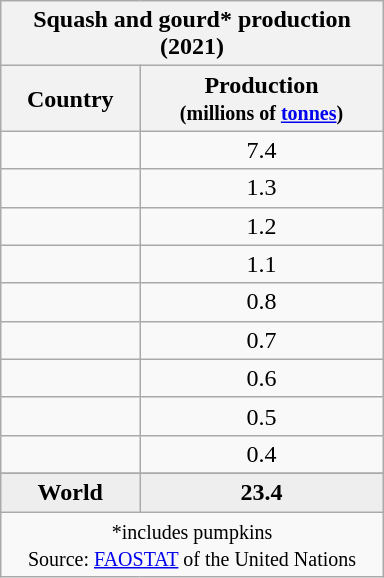<table class="wikitable" style="float:right; clear:left; width:16em; text-align:center;">
<tr>
<th colspan=2>Squash and gourd* production (2021)</th>
</tr>
<tr>
<th>Country</th>
<th>Production<br><small>(millions of <a href='#'>tonnes</a>)</small></th>
</tr>
<tr>
<td></td>
<td>7.4</td>
</tr>
<tr>
<td></td>
<td>1.3</td>
</tr>
<tr>
<td></td>
<td>1.2</td>
</tr>
<tr>
<td></td>
<td>1.1</td>
</tr>
<tr>
<td></td>
<td>0.8</td>
</tr>
<tr>
<td></td>
<td>0.7</td>
</tr>
<tr>
<td></td>
<td>0.6</td>
</tr>
<tr>
<td></td>
<td>0.5</td>
</tr>
<tr>
<td></td>
<td>0.4</td>
</tr>
<tr>
</tr>
<tr bgcolor=#eeeeee class="sortbottom">
<td><strong>World</strong></td>
<td><strong>23.4</strong></td>
</tr>
<tr>
<td colspan=2><small>*includes pumpkins</small><br><small>Source: <a href='#'>FAOSTAT</a> of the United Nations</small></td>
</tr>
</table>
